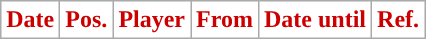<table class="wikitable plainrowheaders sortable">
<tr>
<th style="background:#ffffff;color:#cc0000;">Date</th>
<th style="background:#ffffff;color:#cc0000;">Pos.</th>
<th style="background:#ffffff;color:#cc0000;">Player</th>
<th style="background:#ffffff;color:#cc0000;">From</th>
<th style="background:#ffffff;color:#cc0000;">Date until</th>
<th style="background:#ffffff;color:#cc0000;">Ref.</th>
</tr>
</table>
